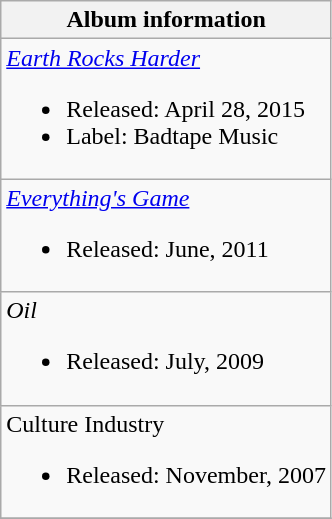<table class="wikitable">
<tr>
<th align="left">Album information</th>
</tr>
<tr>
<td><em><a href='#'>Earth Rocks Harder</a></em><br><ul><li>Released: April 28, 2015</li><li>Label: Badtape Music</li></ul></td>
</tr>
<tr>
<td><em><a href='#'>Everything's Game</a></em><br><ul><li>Released: June, 2011</li></ul></td>
</tr>
<tr>
<td><em>Oil</em><br><ul><li>Released: July, 2009</li></ul></td>
</tr>
<tr>
<td>Culture Industry<br><ul><li>Released: November, 2007</li></ul></td>
</tr>
<tr>
</tr>
</table>
